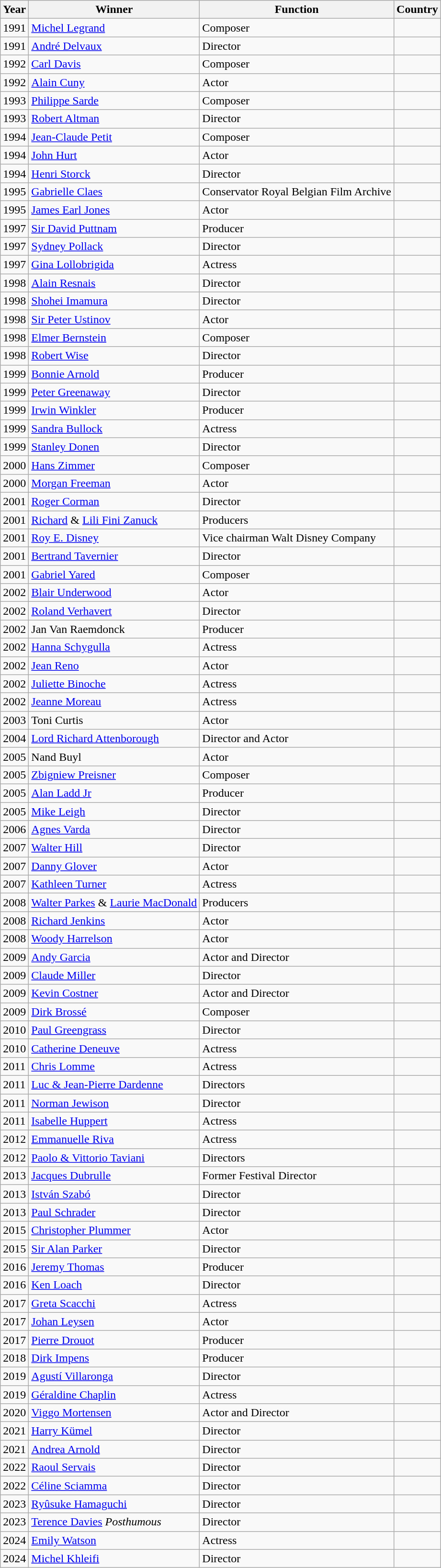<table class="wikitable">
<tr>
<th>Year</th>
<th>Winner</th>
<th>Function</th>
<th>Country</th>
</tr>
<tr>
<td>1991</td>
<td><a href='#'>Michel Legrand</a></td>
<td>Composer</td>
<td></td>
</tr>
<tr>
<td>1991</td>
<td><a href='#'>André Delvaux</a></td>
<td>Director</td>
<td></td>
</tr>
<tr>
<td>1992</td>
<td><a href='#'>Carl Davis</a></td>
<td>Composer</td>
<td></td>
</tr>
<tr>
<td>1992</td>
<td><a href='#'>Alain Cuny</a></td>
<td>Actor</td>
<td></td>
</tr>
<tr>
<td>1993</td>
<td><a href='#'>Philippe Sarde</a></td>
<td>Composer</td>
<td></td>
</tr>
<tr>
<td>1993</td>
<td><a href='#'>Robert Altman</a></td>
<td>Director</td>
<td></td>
</tr>
<tr>
<td>1994</td>
<td><a href='#'>Jean-Claude Petit</a></td>
<td>Composer</td>
<td></td>
</tr>
<tr>
<td>1994</td>
<td><a href='#'>John Hurt</a></td>
<td>Actor</td>
<td></td>
</tr>
<tr>
<td>1994</td>
<td><a href='#'>Henri Storck</a></td>
<td>Director</td>
<td></td>
</tr>
<tr>
<td>1995</td>
<td><a href='#'>Gabrielle Claes</a></td>
<td>Conservator Royal Belgian Film Archive</td>
<td></td>
</tr>
<tr>
<td>1995</td>
<td><a href='#'>James Earl Jones</a></td>
<td>Actor</td>
<td></td>
</tr>
<tr>
<td>1997</td>
<td><a href='#'>Sir David Puttnam</a></td>
<td>Producer</td>
<td></td>
</tr>
<tr>
<td>1997</td>
<td><a href='#'>Sydney Pollack</a></td>
<td>Director</td>
<td></td>
</tr>
<tr>
<td>1997</td>
<td><a href='#'>Gina Lollobrigida</a></td>
<td>Actress</td>
<td></td>
</tr>
<tr>
<td>1998</td>
<td><a href='#'>Alain Resnais</a></td>
<td>Director</td>
<td></td>
</tr>
<tr>
<td>1998</td>
<td><a href='#'>Shohei Imamura</a></td>
<td>Director</td>
<td></td>
</tr>
<tr>
<td>1998</td>
<td><a href='#'>Sir Peter Ustinov</a></td>
<td>Actor</td>
<td></td>
</tr>
<tr>
<td>1998</td>
<td><a href='#'>Elmer Bernstein</a></td>
<td>Composer</td>
<td></td>
</tr>
<tr>
<td>1998</td>
<td><a href='#'>Robert Wise</a></td>
<td>Director</td>
<td></td>
</tr>
<tr>
<td>1999</td>
<td><a href='#'>Bonnie Arnold</a></td>
<td>Producer</td>
<td></td>
</tr>
<tr>
<td>1999</td>
<td><a href='#'>Peter Greenaway</a></td>
<td>Director</td>
<td></td>
</tr>
<tr>
<td>1999</td>
<td><a href='#'>Irwin Winkler</a></td>
<td>Producer</td>
<td></td>
</tr>
<tr>
<td>1999</td>
<td><a href='#'>Sandra Bullock</a></td>
<td>Actress</td>
<td></td>
</tr>
<tr>
<td>1999</td>
<td><a href='#'>Stanley Donen</a></td>
<td>Director</td>
<td></td>
</tr>
<tr>
<td>2000</td>
<td><a href='#'>Hans Zimmer</a></td>
<td>Composer</td>
<td></td>
</tr>
<tr>
<td>2000</td>
<td><a href='#'>Morgan Freeman</a></td>
<td>Actor</td>
<td></td>
</tr>
<tr>
<td>2001</td>
<td><a href='#'>Roger Corman</a></td>
<td>Director</td>
<td></td>
</tr>
<tr>
<td>2001</td>
<td><a href='#'>Richard</a> & <a href='#'>Lili Fini Zanuck</a></td>
<td>Producers</td>
<td></td>
</tr>
<tr>
<td>2001</td>
<td><a href='#'>Roy E. Disney</a></td>
<td>Vice chairman Walt Disney Company</td>
<td></td>
</tr>
<tr>
<td>2001</td>
<td><a href='#'>Bertrand Tavernier</a></td>
<td>Director</td>
<td></td>
</tr>
<tr>
<td>2001</td>
<td><a href='#'>Gabriel Yared</a></td>
<td>Composer</td>
<td></td>
</tr>
<tr>
<td>2002</td>
<td><a href='#'>Blair Underwood</a></td>
<td>Actor</td>
<td></td>
</tr>
<tr>
<td>2002</td>
<td><a href='#'>Roland Verhavert</a></td>
<td>Director</td>
<td></td>
</tr>
<tr>
<td>2002</td>
<td>Jan Van Raemdonck</td>
<td>Producer</td>
<td></td>
</tr>
<tr>
<td>2002</td>
<td><a href='#'>Hanna Schygulla</a></td>
<td>Actress</td>
<td></td>
</tr>
<tr>
<td>2002</td>
<td><a href='#'>Jean Reno</a></td>
<td>Actor</td>
<td></td>
</tr>
<tr>
<td>2002</td>
<td><a href='#'>Juliette Binoche</a></td>
<td>Actress</td>
<td></td>
</tr>
<tr>
<td>2002</td>
<td><a href='#'>Jeanne Moreau</a></td>
<td>Actress</td>
<td></td>
</tr>
<tr>
<td>2003</td>
<td>Toni Curtis</td>
<td>Actor</td>
<td></td>
</tr>
<tr>
<td>2004</td>
<td><a href='#'>Lord Richard Attenborough</a></td>
<td>Director and Actor</td>
<td></td>
</tr>
<tr>
<td>2005</td>
<td>Nand Buyl</td>
<td>Actor</td>
<td></td>
</tr>
<tr>
<td>2005</td>
<td><a href='#'>Zbigniew Preisner</a></td>
<td>Composer</td>
<td></td>
</tr>
<tr>
<td>2005</td>
<td><a href='#'>Alan Ladd Jr</a></td>
<td>Producer</td>
<td></td>
</tr>
<tr>
<td>2005</td>
<td><a href='#'>Mike Leigh</a></td>
<td>Director</td>
<td></td>
</tr>
<tr>
<td>2006</td>
<td><a href='#'>Agnes Varda</a></td>
<td>Director</td>
<td></td>
</tr>
<tr>
<td>2007</td>
<td><a href='#'>Walter Hill</a></td>
<td>Director</td>
<td></td>
</tr>
<tr>
<td>2007</td>
<td><a href='#'>Danny Glover</a></td>
<td>Actor</td>
<td></td>
</tr>
<tr>
<td>2007</td>
<td><a href='#'>Kathleen Turner</a></td>
<td>Actress</td>
<td></td>
</tr>
<tr>
<td>2008</td>
<td><a href='#'>Walter Parkes</a> & <a href='#'>Laurie MacDonald</a></td>
<td>Producers</td>
<td></td>
</tr>
<tr>
<td>2008</td>
<td><a href='#'>Richard Jenkins</a></td>
<td>Actor</td>
<td></td>
</tr>
<tr>
<td>2008</td>
<td><a href='#'>Woody Harrelson</a></td>
<td>Actor</td>
<td></td>
</tr>
<tr>
<td>2009</td>
<td><a href='#'>Andy Garcia</a></td>
<td>Actor and Director</td>
<td></td>
</tr>
<tr>
<td>2009</td>
<td><a href='#'>Claude Miller</a></td>
<td>Director</td>
<td></td>
</tr>
<tr>
<td>2009</td>
<td><a href='#'>Kevin Costner</a></td>
<td>Actor and Director</td>
<td></td>
</tr>
<tr>
<td>2009</td>
<td><a href='#'>Dirk Brossé</a></td>
<td>Composer</td>
<td></td>
</tr>
<tr>
<td>2010</td>
<td><a href='#'>Paul Greengrass</a></td>
<td>Director</td>
<td></td>
</tr>
<tr>
<td>2010</td>
<td><a href='#'>Catherine Deneuve</a></td>
<td>Actress</td>
<td></td>
</tr>
<tr>
<td>2011</td>
<td><a href='#'>Chris Lomme</a></td>
<td>Actress</td>
<td></td>
</tr>
<tr>
<td>2011</td>
<td><a href='#'>Luc & Jean-Pierre Dardenne</a></td>
<td>Directors</td>
<td></td>
</tr>
<tr>
<td>2011</td>
<td><a href='#'>Norman Jewison</a></td>
<td>Director</td>
<td></td>
</tr>
<tr>
<td>2011</td>
<td><a href='#'>Isabelle Huppert</a></td>
<td>Actress</td>
<td></td>
</tr>
<tr>
<td>2012</td>
<td><a href='#'>Emmanuelle Riva</a></td>
<td>Actress</td>
<td></td>
</tr>
<tr>
<td>2012</td>
<td><a href='#'>Paolo & Vittorio Taviani</a></td>
<td>Directors</td>
<td></td>
</tr>
<tr>
<td>2013</td>
<td><a href='#'>Jacques Dubrulle</a></td>
<td>Former Festival Director</td>
<td></td>
</tr>
<tr>
<td>2013</td>
<td><a href='#'>István Szabó</a></td>
<td>Director</td>
<td></td>
</tr>
<tr>
<td>2013</td>
<td><a href='#'>Paul Schrader</a></td>
<td>Director</td>
<td></td>
</tr>
<tr>
<td>2015</td>
<td><a href='#'>Christopher Plummer</a></td>
<td>Actor</td>
<td></td>
</tr>
<tr>
<td>2015</td>
<td><a href='#'>Sir Alan Parker</a></td>
<td>Director</td>
<td></td>
</tr>
<tr>
<td>2016</td>
<td><a href='#'>Jeremy Thomas</a></td>
<td>Producer</td>
<td></td>
</tr>
<tr>
<td>2016</td>
<td><a href='#'>Ken Loach</a></td>
<td>Director</td>
<td></td>
</tr>
<tr>
<td>2017</td>
<td><a href='#'>Greta Scacchi</a></td>
<td>Actress</td>
<td></td>
</tr>
<tr>
<td>2017</td>
<td><a href='#'>Johan Leysen</a></td>
<td>Actor</td>
<td></td>
</tr>
<tr>
<td>2017</td>
<td><a href='#'>Pierre Drouot</a></td>
<td>Producer</td>
<td></td>
</tr>
<tr>
<td>2018</td>
<td><a href='#'>Dirk Impens</a></td>
<td>Producer</td>
<td></td>
</tr>
<tr>
<td>2019</td>
<td><a href='#'>Agustí Villaronga</a></td>
<td>Director</td>
<td></td>
</tr>
<tr>
<td>2019</td>
<td><a href='#'>Géraldine Chaplin</a></td>
<td>Actress</td>
<td></td>
</tr>
<tr>
<td>2020</td>
<td><a href='#'>Viggo Mortensen</a></td>
<td>Actor and Director</td>
<td></td>
</tr>
<tr>
<td>2021</td>
<td><a href='#'>Harry Kümel</a></td>
<td>Director</td>
<td></td>
</tr>
<tr>
<td>2021</td>
<td><a href='#'>Andrea Arnold</a></td>
<td>Director</td>
<td></td>
</tr>
<tr>
<td>2022</td>
<td><a href='#'>Raoul Servais</a></td>
<td>Director</td>
<td></td>
</tr>
<tr>
<td>2022</td>
<td><a href='#'>Céline Sciamma</a></td>
<td>Director</td>
<td></td>
</tr>
<tr>
<td>2023</td>
<td><a href='#'>Ryûsuke Hamaguchi</a></td>
<td>Director</td>
<td></td>
</tr>
<tr>
<td>2023</td>
<td><a href='#'>Terence Davies</a> <em>Posthumous</em></td>
<td>Director</td>
<td></td>
</tr>
<tr>
<td>2024</td>
<td><a href='#'>Emily Watson</a></td>
<td>Actress</td>
<td></td>
</tr>
<tr>
<td>2024</td>
<td><a href='#'>Michel Khleifi</a></td>
<td>Director</td>
<td></td>
</tr>
</table>
